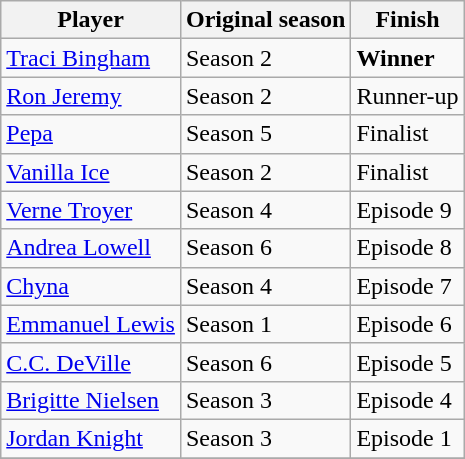<table class="wikitable sortable">
<tr>
<th>Player</th>
<th>Original season</th>
<th>Finish</th>
</tr>
<tr>
<td nowrap><a href='#'>Traci Bingham</a></td>
<td>Season 2</td>
<td><strong>Winner</strong></td>
</tr>
<tr>
<td nowrap><a href='#'>Ron Jeremy</a></td>
<td nowrap>Season 2</td>
<td nowrap>Runner-up</td>
</tr>
<tr>
<td nowrap><a href='#'>Pepa</a></td>
<td>Season 5</td>
<td nowrap>Finalist</td>
</tr>
<tr>
<td nowrap><a href='#'>Vanilla Ice</a></td>
<td>Season 2</td>
<td nowrap>Finalist</td>
</tr>
<tr>
<td nowrap><a href='#'>Verne Troyer</a></td>
<td>Season 4</td>
<td nowrap>Episode 9</td>
</tr>
<tr>
<td nowrap><a href='#'>Andrea Lowell</a></td>
<td>Season 6</td>
<td nowrap>Episode 8</td>
</tr>
<tr>
<td nowrap><a href='#'>Chyna</a></td>
<td nowrap>Season 4</td>
<td nowrap>Episode 7</td>
</tr>
<tr>
<td nowrap><a href='#'>Emmanuel Lewis</a></td>
<td nowrap>Season 1</td>
<td nowrap>Episode 6</td>
</tr>
<tr>
<td nowrap><a href='#'>C.C. DeVille</a></td>
<td nowrap>Season 6</td>
<td nowrap>Episode 5</td>
</tr>
<tr>
<td nowrap><a href='#'>Brigitte Nielsen</a></td>
<td nowrap>Season 3</td>
<td nowrap>Episode 4</td>
</tr>
<tr>
<td nowrap><a href='#'>Jordan Knight</a></td>
<td nowrap>Season 3</td>
<td nowrap>Episode 1</td>
</tr>
<tr>
</tr>
</table>
